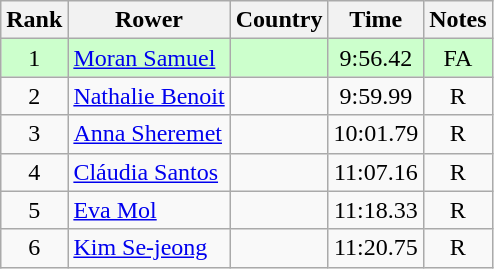<table class="wikitable" style="text-align:center">
<tr>
<th>Rank</th>
<th>Rower</th>
<th>Country</th>
<th>Time</th>
<th>Notes</th>
</tr>
<tr bgcolor=ccffcc>
<td>1</td>
<td align="left"><a href='#'>Moran Samuel</a></td>
<td align="left"></td>
<td>9:56.42</td>
<td>FA</td>
</tr>
<tr>
<td>2</td>
<td align="left"><a href='#'>Nathalie Benoit</a></td>
<td align="left"></td>
<td>9:59.99</td>
<td>R</td>
</tr>
<tr>
<td>3</td>
<td align="left"><a href='#'>Anna Sheremet</a></td>
<td align="left"></td>
<td>10:01.79</td>
<td>R</td>
</tr>
<tr>
<td>4</td>
<td align="left"><a href='#'>Cláudia Santos</a></td>
<td align="left"></td>
<td>11:07.16</td>
<td>R</td>
</tr>
<tr>
<td>5</td>
<td align="left"><a href='#'>Eva Mol</a></td>
<td align="left"></td>
<td>11:18.33</td>
<td>R</td>
</tr>
<tr>
<td>6</td>
<td align="left"><a href='#'>Kim Se-jeong</a></td>
<td align="left"></td>
<td>11:20.75</td>
<td>R</td>
</tr>
</table>
